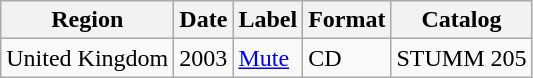<table class="wikitable">
<tr>
<th>Region</th>
<th>Date</th>
<th>Label</th>
<th>Format</th>
<th>Catalog</th>
</tr>
<tr>
<td>United Kingdom</td>
<td>2003</td>
<td><a href='#'>Mute</a></td>
<td>CD</td>
<td>STUMM 205</td>
</tr>
</table>
